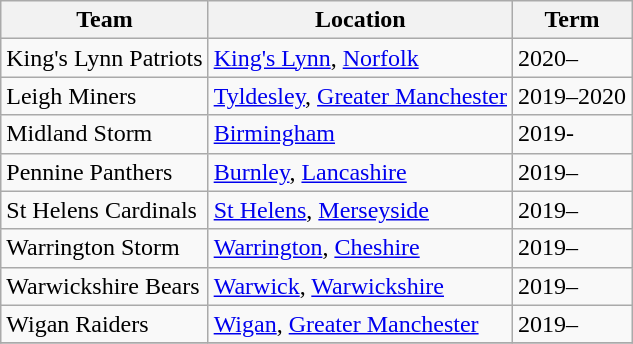<table class="sortable wikitable">
<tr>
<th scope="col">Team</th>
<th scope="col">Location</th>
<th scope="col">Term</th>
</tr>
<tr>
<td>King's Lynn Patriots</td>
<td><a href='#'>King's Lynn</a>, <a href='#'>Norfolk</a></td>
<td>2020–</td>
</tr>
<tr>
<td>Leigh Miners</td>
<td><a href='#'>Tyldesley</a>, <a href='#'>Greater Manchester</a></td>
<td>2019–2020</td>
</tr>
<tr>
<td>Midland Storm</td>
<td><a href='#'>Birmingham</a></td>
<td>2019-</td>
</tr>
<tr>
<td>Pennine Panthers</td>
<td><a href='#'>Burnley</a>, <a href='#'>Lancashire</a></td>
<td>2019–</td>
</tr>
<tr>
<td>St Helens Cardinals</td>
<td><a href='#'>St Helens</a>, <a href='#'>Merseyside</a></td>
<td>2019–</td>
</tr>
<tr>
<td>Warrington Storm</td>
<td><a href='#'>Warrington</a>, <a href='#'>Cheshire</a></td>
<td>2019–</td>
</tr>
<tr>
<td>Warwickshire Bears</td>
<td><a href='#'>Warwick</a>, <a href='#'>Warwickshire</a></td>
<td>2019–</td>
</tr>
<tr>
<td>Wigan Raiders</td>
<td><a href='#'>Wigan</a>, <a href='#'>Greater Manchester</a></td>
<td>2019–</td>
</tr>
<tr>
</tr>
</table>
